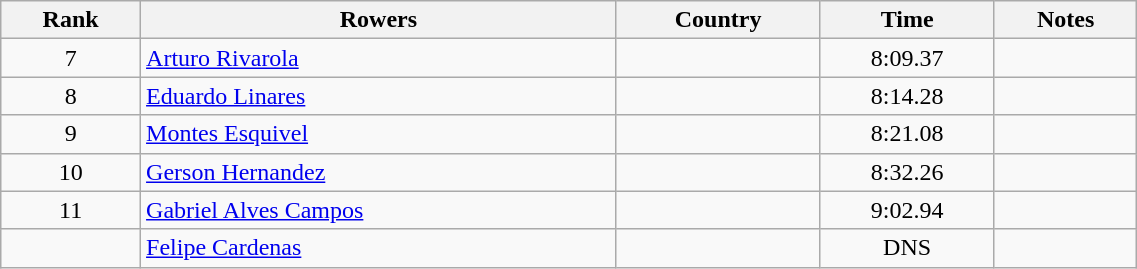<table class="wikitable" width=60% style="text-align:center">
<tr>
<th>Rank</th>
<th>Rowers</th>
<th>Country</th>
<th>Time</th>
<th>Notes</th>
</tr>
<tr>
<td>7</td>
<td align=left><a href='#'>Arturo Rivarola</a></td>
<td align=left></td>
<td>8:09.37</td>
<td></td>
</tr>
<tr>
<td>8</td>
<td align=left><a href='#'>Eduardo Linares</a></td>
<td align=left></td>
<td>8:14.28</td>
<td></td>
</tr>
<tr>
<td>9</td>
<td align=left><a href='#'>Montes Esquivel</a></td>
<td align=left></td>
<td>8:21.08</td>
<td></td>
</tr>
<tr>
<td>10</td>
<td align=left><a href='#'>Gerson Hernandez</a></td>
<td align=left></td>
<td>8:32.26</td>
<td></td>
</tr>
<tr>
<td>11</td>
<td align=left><a href='#'>Gabriel Alves Campos</a></td>
<td align=left></td>
<td>9:02.94</td>
<td></td>
</tr>
<tr>
<td></td>
<td align=left><a href='#'>Felipe Cardenas</a></td>
<td align=left></td>
<td>DNS</td>
<td></td>
</tr>
</table>
